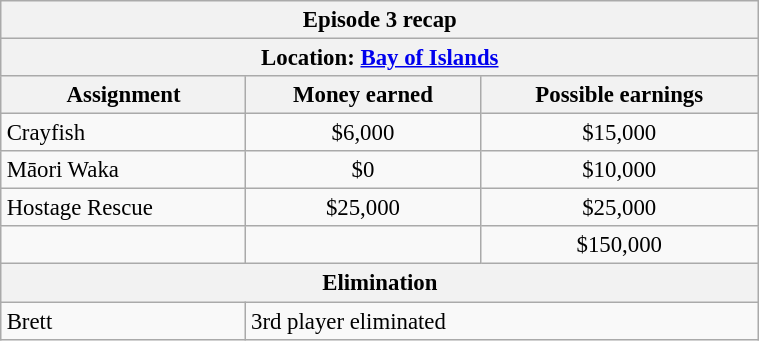<table class="wikitable" style="font-size: 95%; margin: 10px" align="right" width="40%">
<tr>
<th colspan=3>Episode 3 recap</th>
</tr>
<tr>
<th colspan=3>Location: <a href='#'>Bay of Islands</a></th>
</tr>
<tr>
<th>Assignment</th>
<th>Money earned</th>
<th>Possible earnings</th>
</tr>
<tr>
<td>Crayfish</td>
<td align="center">$6,000</td>
<td align="center">$15,000</td>
</tr>
<tr>
<td>Māori Waka</td>
<td align="center">$0</td>
<td align="center">$10,000</td>
</tr>
<tr>
<td>Hostage Rescue</td>
<td align="center">$25,000</td>
<td align="center">$25,000</td>
</tr>
<tr>
<td><strong></strong></td>
<td align="center"><strong></strong></td>
<td align="center">$150,000</td>
</tr>
<tr>
<th colspan=3>Elimination</th>
</tr>
<tr>
<td>Brett</td>
<td colspan=2>3rd player eliminated</td>
</tr>
</table>
